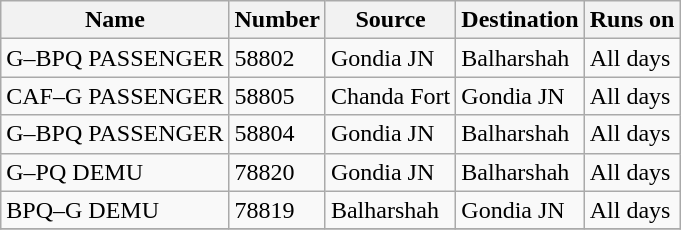<table class="wikitable">
<tr>
<th>Name</th>
<th>Number</th>
<th>Source</th>
<th>Destination</th>
<th>Runs on</th>
</tr>
<tr>
<td>G–BPQ PASSENGER</td>
<td>58802</td>
<td>Gondia JN</td>
<td>Balharshah</td>
<td>All days</td>
</tr>
<tr>
<td>CAF–G PASSENGER</td>
<td>58805</td>
<td>Chanda Fort</td>
<td>Gondia JN</td>
<td>All days</td>
</tr>
<tr>
<td>G–BPQ PASSENGER</td>
<td>58804</td>
<td>Gondia JN</td>
<td>Balharshah</td>
<td>All days</td>
</tr>
<tr>
<td>G–PQ DEMU</td>
<td>78820</td>
<td>Gondia JN</td>
<td>Balharshah</td>
<td>All days</td>
</tr>
<tr>
<td>BPQ–G DEMU</td>
<td>78819</td>
<td>Balharshah</td>
<td>Gondia JN</td>
<td>All days</td>
</tr>
<tr>
</tr>
</table>
